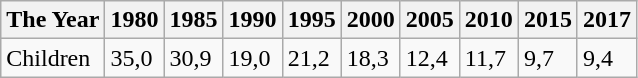<table class="wikitable">
<tr>
<th>The Year</th>
<th>1980</th>
<th>1985</th>
<th>1990</th>
<th>1995</th>
<th>2000</th>
<th>2005</th>
<th>2010</th>
<th>2015</th>
<th>2017</th>
</tr>
<tr>
<td>Children</td>
<td>35,0</td>
<td>30,9</td>
<td>19,0</td>
<td>21,2</td>
<td>18,3</td>
<td>12,4</td>
<td>11,7</td>
<td>9,7</td>
<td>9,4</td>
</tr>
</table>
